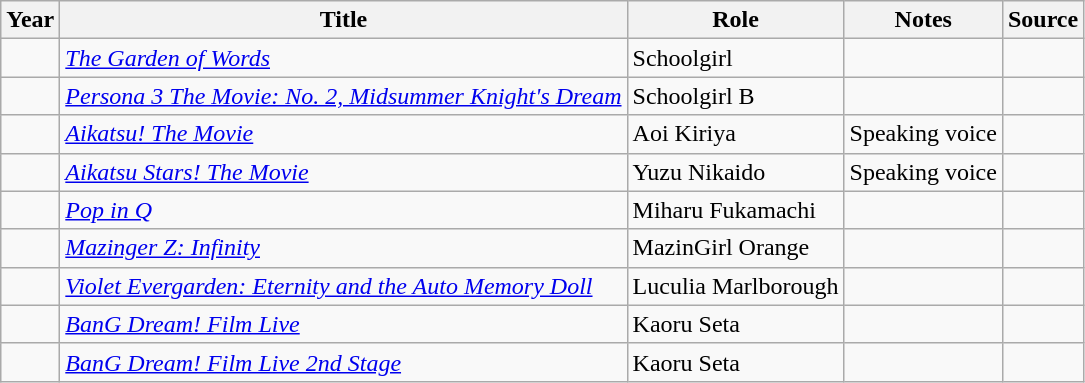<table class="wikitable sortable plainrowheaders">
<tr>
<th>Year</th>
<th>Title</th>
<th>Role</th>
<th class="unsortable">Notes</th>
<th class="unsortable">Source</th>
</tr>
<tr>
<td></td>
<td><em><a href='#'>The Garden of Words</a></em></td>
<td>Schoolgirl</td>
<td></td>
<td></td>
</tr>
<tr>
<td></td>
<td><em><a href='#'>Persona 3 The Movie: No. 2, Midsummer Knight's Dream</a></em></td>
<td>Schoolgirl B</td>
<td></td>
<td></td>
</tr>
<tr>
<td></td>
<td><em><a href='#'>Aikatsu! The Movie</a></em></td>
<td>Aoi Kiriya</td>
<td>Speaking voice</td>
<td></td>
</tr>
<tr>
<td></td>
<td><em><a href='#'>Aikatsu Stars! The Movie</a></em></td>
<td>Yuzu Nikaido</td>
<td>Speaking voice</td>
<td></td>
</tr>
<tr>
<td></td>
<td><em><a href='#'>Pop in Q</a></em></td>
<td>Miharu Fukamachi</td>
<td></td>
<td></td>
</tr>
<tr>
<td></td>
<td><em><a href='#'>Mazinger Z: Infinity</a></em></td>
<td>MazinGirl Orange</td>
<td></td>
<td></td>
</tr>
<tr>
<td></td>
<td><em><a href='#'>Violet Evergarden: Eternity and the Auto Memory Doll</a></em></td>
<td>Luculia Marlborough</td>
<td></td>
<td></td>
</tr>
<tr>
<td></td>
<td><em><a href='#'>BanG Dream! Film Live</a></em></td>
<td>Kaoru Seta</td>
<td></td>
<td></td>
</tr>
<tr>
<td></td>
<td><em><a href='#'>BanG Dream! Film Live 2nd Stage</a></em></td>
<td>Kaoru Seta</td>
<td></td>
<td></td>
</tr>
</table>
